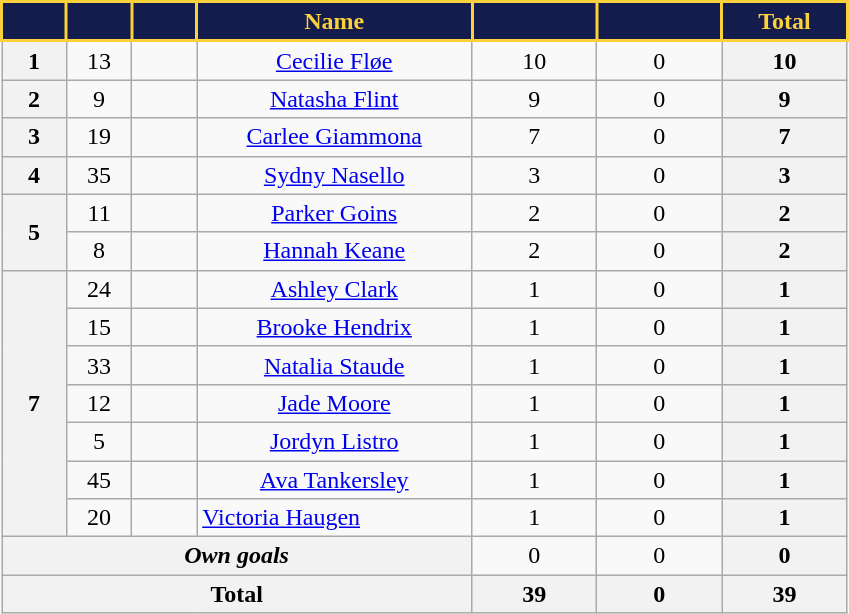<table class="wikitable sortable" style="text-align:center;">
<tr>
<th style="background:#141B4D; color:#FBD13B; border:2px solid #FBD13B; width:35px;" scope="col"></th>
<th style="background:#141B4D; color:#FBD13B; border:2px solid #FBD13B; width:35px;" scope="col"></th>
<th style="background:#141B4D; color:#FBD13B; border:2px solid #FBD13B; width:35px;" scope="col"></th>
<th style="background:#141B4D; color:#FBD13B; border:2px solid #FBD13B; width:175px;" scope="col">Name</th>
<th style="background:#141B4D; color:#FBD13B; border:2px solid #FBD13B; width:75px;" scope="col"></th>
<th style="background:#141B4D; color:#FBD13B; border:2px solid #FBD13B; width:75px;" scope="col"></th>
<th style="background:#141B4D; color:#FBD13B; border:2px solid #FBD13B; width:75px;" scope="col">Total</th>
</tr>
<tr>
<th>1</th>
<td>13</td>
<td></td>
<td><a href='#'>Cecilie Fløe</a></td>
<td>10</td>
<td>0</td>
<th>10</th>
</tr>
<tr>
<th>2</th>
<td>9</td>
<td></td>
<td><a href='#'>Natasha Flint</a></td>
<td>9</td>
<td>0</td>
<th>9</th>
</tr>
<tr>
<th>3</th>
<td>19</td>
<td></td>
<td><a href='#'>Carlee Giammona</a></td>
<td>7</td>
<td>0</td>
<th>7</th>
</tr>
<tr>
<th>4</th>
<td>35</td>
<td></td>
<td><a href='#'>Sydny Nasello</a></td>
<td>3</td>
<td>0</td>
<th>3</th>
</tr>
<tr>
<th rowspan="2">5</th>
<td>11</td>
<td></td>
<td><a href='#'>Parker Goins</a></td>
<td>2</td>
<td>0</td>
<th>2</th>
</tr>
<tr>
<td>8</td>
<td></td>
<td><a href='#'>Hannah Keane</a></td>
<td>2</td>
<td>0</td>
<th>2</th>
</tr>
<tr>
<th rowspan="7">7</th>
<td>24</td>
<td></td>
<td><a href='#'>Ashley Clark</a></td>
<td>1</td>
<td>0</td>
<th>1</th>
</tr>
<tr>
<td>15</td>
<td></td>
<td><a href='#'>Brooke Hendrix</a></td>
<td>1</td>
<td>0</td>
<th>1</th>
</tr>
<tr>
<td>33</td>
<td></td>
<td><a href='#'>Natalia Staude</a></td>
<td>1</td>
<td>0</td>
<th>1</th>
</tr>
<tr>
<td>12</td>
<td></td>
<td><a href='#'>Jade Moore</a></td>
<td>1</td>
<td>0</td>
<th>1</th>
</tr>
<tr>
<td>5</td>
<td></td>
<td><a href='#'>Jordyn Listro</a></td>
<td>1</td>
<td>0</td>
<th>1</th>
</tr>
<tr>
<td>45</td>
<td></td>
<td><a href='#'>Ava Tankersley</a></td>
<td>1</td>
<td>0</td>
<th>1</th>
</tr>
<tr>
<td>20</td>
<td></td>
<td align="left"><a href='#'>Victoria Haugen</a></td>
<td>1</td>
<td>0</td>
<th>1</th>
</tr>
<tr>
<th colspan="4"><em>Own goals</em></th>
<td>0</td>
<td>0</td>
<th>0</th>
</tr>
<tr>
<th colspan="4" scope="row">Total</th>
<th>39</th>
<th>0</th>
<th>39</th>
</tr>
</table>
